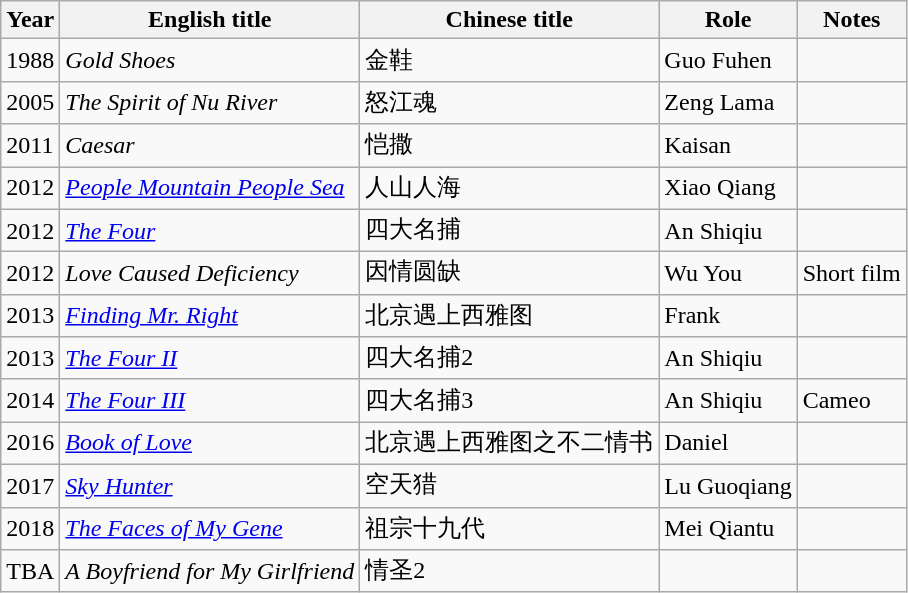<table class="wikitable sortable">
<tr>
<th>Year</th>
<th>English title</th>
<th>Chinese title</th>
<th>Role</th>
<th>Notes</th>
</tr>
<tr>
<td>1988</td>
<td><em>Gold Shoes</em></td>
<td>金鞋</td>
<td>Guo Fuhen</td>
<td></td>
</tr>
<tr>
<td>2005</td>
<td><em>The Spirit of Nu River</em></td>
<td>怒江魂</td>
<td>Zeng Lama</td>
<td></td>
</tr>
<tr>
<td>2011</td>
<td><em>Caesar</em></td>
<td>恺撒</td>
<td>Kaisan</td>
<td></td>
</tr>
<tr>
<td>2012</td>
<td><em><a href='#'>People Mountain People Sea</a></em></td>
<td>人山人海</td>
<td>Xiao Qiang</td>
<td></td>
</tr>
<tr>
<td>2012</td>
<td><em><a href='#'>The Four</a></em></td>
<td>四大名捕</td>
<td>An Shiqiu</td>
<td></td>
</tr>
<tr>
<td>2012</td>
<td><em>Love Caused Deficiency</em></td>
<td>因情圆缺</td>
<td>Wu You</td>
<td>Short film</td>
</tr>
<tr>
<td>2013</td>
<td><em><a href='#'>Finding Mr. Right</a></em></td>
<td>北京遇上西雅图</td>
<td>Frank</td>
<td></td>
</tr>
<tr>
<td>2013</td>
<td><em><a href='#'>The Four II</a></em></td>
<td>四大名捕2</td>
<td>An Shiqiu</td>
<td></td>
</tr>
<tr>
<td>2014</td>
<td><em><a href='#'>The Four III</a></em></td>
<td>四大名捕3</td>
<td>An Shiqiu</td>
<td>Cameo</td>
</tr>
<tr>
<td>2016</td>
<td><em><a href='#'>Book of Love</a></em></td>
<td>北京遇上西雅图之不二情书</td>
<td>Daniel</td>
<td></td>
</tr>
<tr>
<td>2017</td>
<td><em><a href='#'>Sky Hunter</a></em></td>
<td>空天猎</td>
<td>Lu Guoqiang</td>
<td></td>
</tr>
<tr>
<td>2018</td>
<td><em><a href='#'>The Faces of My Gene</a></em></td>
<td>祖宗十九代</td>
<td>Mei Qiantu</td>
<td></td>
</tr>
<tr>
<td>TBA</td>
<td><em>A Boyfriend for My Girlfriend</em></td>
<td>情圣2</td>
<td></td>
<td></td>
</tr>
</table>
